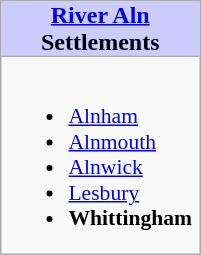<table style="margin: 0 0 1em 1em; border: 1px solid #aaaaaa; background: #f9f9f9;" align="right" cellpadding=0 cellspacing=0>
<tr>
<th style="padding: 0 5px 0 5px; background:#ccccff" align="center"><a href='#'>River Aln</a><br>Settlements<br></th>
</tr>
<tr>
<td style="font-size: 90%; padding: 0 5px 0 5px; border-top: #aaa 1px solid;"><br><ul><li><a href='#'>Alnham</a></li><li><a href='#'>Alnmouth</a></li><li><a href='#'>Alnwick</a></li><li><a href='#'>Lesbury</a></li><li><strong>Whittingham</strong></li></ul></td>
</tr>
</table>
